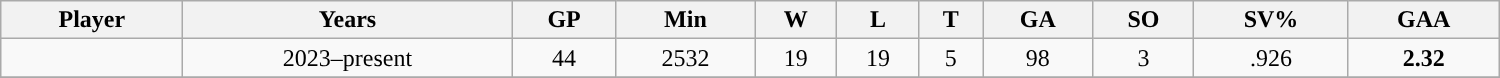<table class="wikitable sortable" width = 1000>
<tr>
<th>Player</th>
<th>Years</th>
<th>GP</th>
<th>Min</th>
<th>W</th>
<th>L</th>
<th>T</th>
<th>GA</th>
<th>SO</th>
<th>SV%</th>
<th>GAA</th>
</tr>
<tr align=center>
<td></td>
<td>2023–present</td>
<td>44</td>
<td>2532</td>
<td>19</td>
<td>19</td>
<td>5</td>
<td>98</td>
<td>3</td>
<td>.926</td>
<td><strong>2.32</strong></td>
</tr>
<tr>
</tr>
</table>
